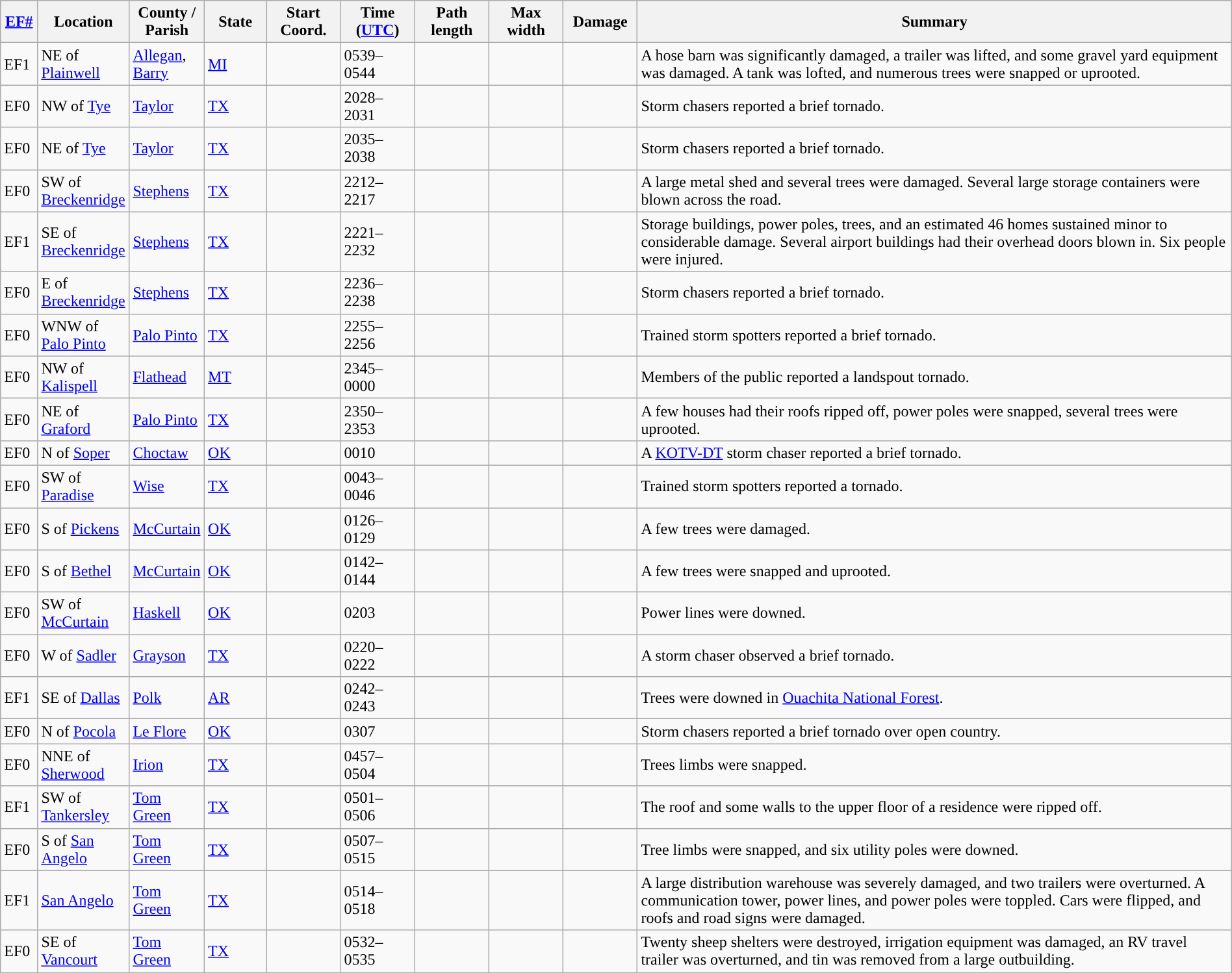<table class="wikitable sortable" style="width:100%;">
<tr>
<th scope="col" width="3%" align="center"><a href='#'>EF#</a></th>
<th scope="col" width="7%" align="center" class="unsortable">Location</th>
<th scope="col" width="6%" align="center" class="unsortable">County / Parish</th>
<th scope="col" width="5%" align="center">State</th>
<th scope="col" width="6%" align="center">Start Coord.</th>
<th scope="col" width="6%" align="center">Time (<a href='#'>UTC</a>)</th>
<th scope="col" width="6%" align="center">Path length</th>
<th scope="col" width="6%" align="center">Max width</th>
<th scope="col" width="6%" align="center">Damage</th>
<th scope="col" width="48%" class="unsortable" align="center">Summary</th>
</tr>
<tr>
<td>EF1</td>
<td>NE of <a href='#'>Plainwell</a></td>
<td><a href='#'>Allegan</a>, <a href='#'>Barry</a></td>
<td><a href='#'>MI</a></td>
<td></td>
<td>0539–0544</td>
<td></td>
<td></td>
<td></td>
<td>A hose barn was significantly damaged, a trailer was lifted, and some gravel yard equipment was damaged. A tank was lofted, and numerous trees were snapped or uprooted.</td>
</tr>
<tr>
<td>EF0</td>
<td>NW of <a href='#'>Tye</a></td>
<td><a href='#'>Taylor</a></td>
<td><a href='#'>TX</a></td>
<td></td>
<td>2028–2031</td>
<td></td>
<td></td>
<td></td>
<td>Storm chasers reported a brief tornado.</td>
</tr>
<tr>
<td>EF0</td>
<td>NE of <a href='#'>Tye</a></td>
<td><a href='#'>Taylor</a></td>
<td><a href='#'>TX</a></td>
<td></td>
<td>2035–2038</td>
<td></td>
<td></td>
<td></td>
<td>Storm chasers reported a brief tornado.</td>
</tr>
<tr>
<td>EF0</td>
<td>SW of <a href='#'>Breckenridge</a></td>
<td><a href='#'>Stephens</a></td>
<td><a href='#'>TX</a></td>
<td></td>
<td>2212–2217</td>
<td></td>
<td></td>
<td></td>
<td>A large metal shed and several trees were damaged. Several large storage containers were blown across the road.</td>
</tr>
<tr>
<td>EF1</td>
<td>SE of <a href='#'>Breckenridge</a></td>
<td><a href='#'>Stephens</a></td>
<td><a href='#'>TX</a></td>
<td></td>
<td>2221–2232</td>
<td></td>
<td></td>
<td></td>
<td>Storage buildings, power poles, trees, and an estimated 46 homes sustained minor to considerable damage. Several airport buildings had their overhead doors blown in. Six people were injured.</td>
</tr>
<tr>
<td>EF0</td>
<td>E of <a href='#'>Breckenridge</a></td>
<td><a href='#'>Stephens</a></td>
<td><a href='#'>TX</a></td>
<td></td>
<td>2236–2238</td>
<td></td>
<td></td>
<td></td>
<td>Storm chasers reported a brief tornado.</td>
</tr>
<tr>
<td>EF0</td>
<td>WNW of <a href='#'>Palo Pinto</a></td>
<td><a href='#'>Palo Pinto</a></td>
<td><a href='#'>TX</a></td>
<td></td>
<td>2255–2256</td>
<td></td>
<td></td>
<td></td>
<td>Trained storm spotters reported a brief tornado.</td>
</tr>
<tr>
<td>EF0</td>
<td>NW of <a href='#'>Kalispell</a></td>
<td><a href='#'>Flathead</a></td>
<td><a href='#'>MT</a></td>
<td></td>
<td>2345–0000</td>
<td></td>
<td></td>
<td></td>
<td>Members of the public reported a landspout tornado.</td>
</tr>
<tr>
<td>EF0</td>
<td>NE of <a href='#'>Graford</a></td>
<td><a href='#'>Palo Pinto</a></td>
<td><a href='#'>TX</a></td>
<td></td>
<td>2350–2353</td>
<td></td>
<td></td>
<td></td>
<td>A few houses had their roofs ripped off, power poles were snapped, several trees were uprooted.</td>
</tr>
<tr>
<td>EF0</td>
<td>N of <a href='#'>Soper</a></td>
<td><a href='#'>Choctaw</a></td>
<td><a href='#'>OK</a></td>
<td></td>
<td>0010</td>
<td></td>
<td></td>
<td></td>
<td>A <a href='#'>KOTV-DT</a> storm chaser reported a brief tornado.</td>
</tr>
<tr>
<td>EF0</td>
<td>SW of <a href='#'>Paradise</a></td>
<td><a href='#'>Wise</a></td>
<td><a href='#'>TX</a></td>
<td></td>
<td>0043–0046</td>
<td></td>
<td></td>
<td></td>
<td>Trained storm spotters reported a tornado.</td>
</tr>
<tr>
<td>EF0</td>
<td>S of <a href='#'>Pickens</a></td>
<td><a href='#'>McCurtain</a></td>
<td><a href='#'>OK</a></td>
<td></td>
<td>0126–0129</td>
<td></td>
<td></td>
<td></td>
<td>A few trees were damaged.</td>
</tr>
<tr>
<td>EF0</td>
<td>S of <a href='#'>Bethel</a></td>
<td><a href='#'>McCurtain</a></td>
<td><a href='#'>OK</a></td>
<td></td>
<td>0142–0144</td>
<td></td>
<td></td>
<td></td>
<td>A few trees were snapped and uprooted.</td>
</tr>
<tr>
<td>EF0</td>
<td>SW of <a href='#'>McCurtain</a></td>
<td><a href='#'>Haskell</a></td>
<td><a href='#'>OK</a></td>
<td></td>
<td>0203</td>
<td></td>
<td></td>
<td></td>
<td>Power lines were downed.</td>
</tr>
<tr>
<td>EF0</td>
<td>W of <a href='#'>Sadler</a></td>
<td><a href='#'>Grayson</a></td>
<td><a href='#'>TX</a></td>
<td></td>
<td>0220–0222</td>
<td></td>
<td></td>
<td></td>
<td>A storm chaser observed a brief tornado.</td>
</tr>
<tr>
<td>EF1</td>
<td>SE of <a href='#'>Dallas</a></td>
<td><a href='#'>Polk</a></td>
<td><a href='#'>AR</a></td>
<td></td>
<td>0242–0243</td>
<td></td>
<td></td>
<td></td>
<td>Trees were downed in <a href='#'>Ouachita National Forest</a>.</td>
</tr>
<tr>
<td>EF0</td>
<td>N of <a href='#'>Pocola</a></td>
<td><a href='#'>Le Flore</a></td>
<td><a href='#'>OK</a></td>
<td></td>
<td>0307</td>
<td></td>
<td></td>
<td></td>
<td>Storm chasers reported a brief tornado over open country.</td>
</tr>
<tr>
<td>EF0</td>
<td>NNE of <a href='#'>Sherwood</a></td>
<td><a href='#'>Irion</a></td>
<td><a href='#'>TX</a></td>
<td></td>
<td>0457–0504</td>
<td></td>
<td></td>
<td></td>
<td>Trees limbs were snapped.</td>
</tr>
<tr>
<td>EF1</td>
<td>SW of <a href='#'>Tankersley</a></td>
<td><a href='#'>Tom Green</a></td>
<td><a href='#'>TX</a></td>
<td></td>
<td>0501–0506</td>
<td></td>
<td></td>
<td></td>
<td>The roof and some walls to the upper floor of a residence were ripped off.</td>
</tr>
<tr>
<td>EF0</td>
<td>S of <a href='#'>San Angelo</a></td>
<td><a href='#'>Tom Green</a></td>
<td><a href='#'>TX</a></td>
<td></td>
<td>0507–0515</td>
<td></td>
<td></td>
<td></td>
<td>Tree limbs were snapped, and six utility poles were downed.</td>
</tr>
<tr>
<td>EF1</td>
<td><a href='#'>San Angelo</a></td>
<td><a href='#'>Tom Green</a></td>
<td><a href='#'>TX</a></td>
<td></td>
<td>0514–0518</td>
<td></td>
<td></td>
<td></td>
<td>A large distribution warehouse was severely damaged, and two trailers were overturned. A communication tower, power lines, and power poles were toppled. Cars were flipped, and roofs and road signs were damaged.</td>
</tr>
<tr>
<td>EF0</td>
<td>SE of <a href='#'>Vancourt</a></td>
<td><a href='#'>Tom Green</a></td>
<td><a href='#'>TX</a></td>
<td></td>
<td>0532–0535</td>
<td></td>
<td></td>
<td></td>
<td>Twenty sheep shelters were destroyed, irrigation equipment was damaged, an RV travel trailer was overturned, and tin was removed from a large outbuilding.</td>
</tr>
<tr>
</tr>
</table>
